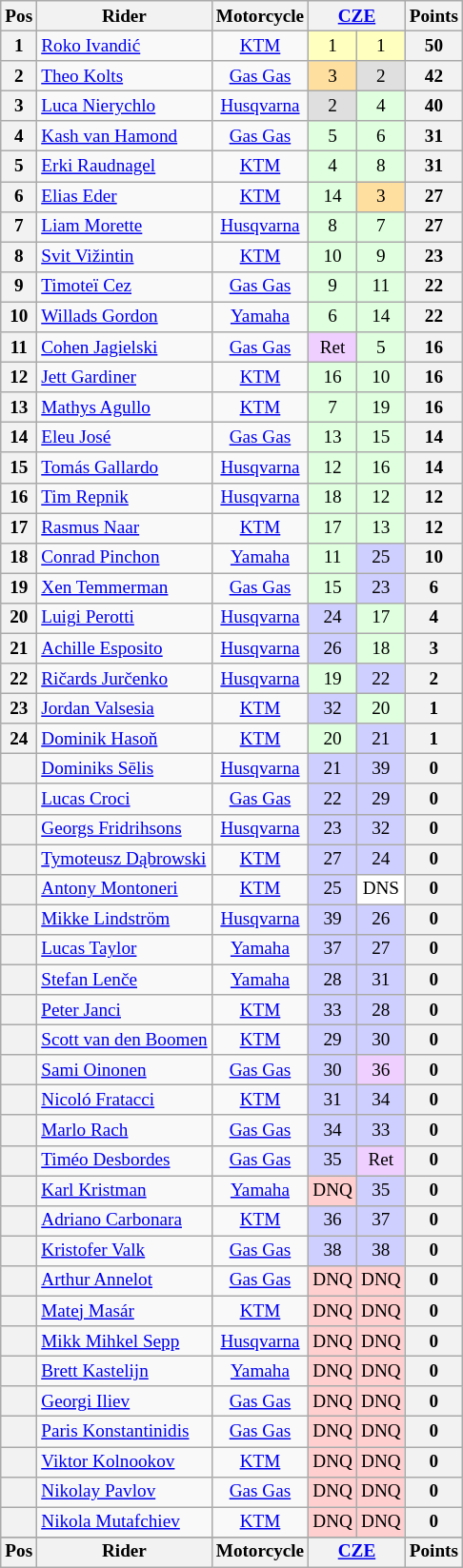<table class="wikitable" style="font-size: 80%; text-align:center">
<tr valign="top">
<th valign="middle">Pos</th>
<th valign="middle">Rider</th>
<th valign="middle">Motorcycle</th>
<th colspan=2><a href='#'>CZE</a><br></th>
<th valign="middle">Points</th>
</tr>
<tr>
<th>1</th>
<td align=left> <a href='#'>Roko Ivandić</a></td>
<td><a href='#'>KTM</a></td>
<td style="background:#ffffbf;">1</td>
<td style="background:#ffffbf;">1</td>
<th>50</th>
</tr>
<tr>
<th>2</th>
<td align=left> <a href='#'>Theo Kolts</a></td>
<td><a href='#'>Gas Gas</a></td>
<td style="background:#ffdf9f;">3</td>
<td style="background:#dfdfdf;">2</td>
<th>42</th>
</tr>
<tr>
<th>3</th>
<td align=left> <a href='#'>Luca Nierychlo</a></td>
<td><a href='#'>Husqvarna</a></td>
<td style="background:#dfdfdf;">2</td>
<td style="background:#dfffdf;">4</td>
<th>40</th>
</tr>
<tr>
<th>4</th>
<td align=left> <a href='#'>Kash van Hamond</a></td>
<td><a href='#'>Gas Gas</a></td>
<td style="background:#dfffdf;">5</td>
<td style="background:#dfffdf;">6</td>
<th>31</th>
</tr>
<tr>
<th>5</th>
<td align=left> <a href='#'>Erki Raudnagel</a></td>
<td><a href='#'>KTM</a></td>
<td style="background:#dfffdf;">4</td>
<td style="background:#dfffdf;">8</td>
<th>31</th>
</tr>
<tr>
<th>6</th>
<td align=left> <a href='#'>Elias Eder</a></td>
<td><a href='#'>KTM</a></td>
<td style="background:#dfffdf;">14</td>
<td style="background:#ffdf9f;">3</td>
<th>27</th>
</tr>
<tr>
<th>7</th>
<td align=left> <a href='#'>Liam Morette</a></td>
<td><a href='#'>Husqvarna</a></td>
<td style="background:#dfffdf;">8</td>
<td style="background:#dfffdf;">7</td>
<th>27</th>
</tr>
<tr>
<th>8</th>
<td align=left> <a href='#'>Svit Vižintin</a></td>
<td><a href='#'>KTM</a></td>
<td style="background:#dfffdf;">10</td>
<td style="background:#dfffdf;">9</td>
<th>23</th>
</tr>
<tr>
<th>9</th>
<td align=left> <a href='#'>Timoteï Cez</a></td>
<td><a href='#'>Gas Gas</a></td>
<td style="background:#dfffdf;">9</td>
<td style="background:#dfffdf;">11</td>
<th>22</th>
</tr>
<tr>
<th>10</th>
<td align=left> <a href='#'>Willads Gordon</a></td>
<td><a href='#'>Yamaha</a></td>
<td style="background:#dfffdf;">6</td>
<td style="background:#dfffdf;">14</td>
<th>22</th>
</tr>
<tr>
<th>11</th>
<td align=left> <a href='#'>Cohen Jagielski</a></td>
<td><a href='#'>Gas Gas</a></td>
<td style="background:#efcfff;">Ret</td>
<td style="background:#dfffdf;">5</td>
<th>16</th>
</tr>
<tr>
<th>12</th>
<td align=left> <a href='#'>Jett Gardiner</a></td>
<td><a href='#'>KTM</a></td>
<td style="background:#dfffdf;">16</td>
<td style="background:#dfffdf;">10</td>
<th>16</th>
</tr>
<tr>
<th>13</th>
<td align=left> <a href='#'>Mathys Agullo</a></td>
<td><a href='#'>KTM</a></td>
<td style="background:#dfffdf;">7</td>
<td style="background:#dfffdf;">19</td>
<th>16</th>
</tr>
<tr>
<th>14</th>
<td align=left> <a href='#'>Eleu José</a></td>
<td><a href='#'>Gas Gas</a></td>
<td style="background:#dfffdf;">13</td>
<td style="background:#dfffdf;">15</td>
<th>14</th>
</tr>
<tr>
<th>15</th>
<td align=left> <a href='#'>Tomás Gallardo</a></td>
<td><a href='#'>Husqvarna</a></td>
<td style="background:#dfffdf;">12</td>
<td style="background:#dfffdf;">16</td>
<th>14</th>
</tr>
<tr>
<th>16</th>
<td align=left> <a href='#'>Tim Repnik</a></td>
<td><a href='#'>Husqvarna</a></td>
<td style="background:#dfffdf;">18</td>
<td style="background:#dfffdf;">12</td>
<th>12</th>
</tr>
<tr>
<th>17</th>
<td align=left> <a href='#'>Rasmus Naar</a></td>
<td><a href='#'>KTM</a></td>
<td style="background:#dfffdf;">17</td>
<td style="background:#dfffdf;">13</td>
<th>12</th>
</tr>
<tr>
<th>18</th>
<td align=left> <a href='#'>Conrad Pinchon</a></td>
<td><a href='#'>Yamaha</a></td>
<td style="background:#dfffdf;">11</td>
<td style="background:#cfcfff;">25</td>
<th>10</th>
</tr>
<tr>
<th>19</th>
<td align=left> <a href='#'>Xen Temmerman</a></td>
<td><a href='#'>Gas Gas</a></td>
<td style="background:#dfffdf;">15</td>
<td style="background:#cfcfff;">23</td>
<th>6</th>
</tr>
<tr>
<th>20</th>
<td align=left> <a href='#'>Luigi Perotti</a></td>
<td><a href='#'>Husqvarna</a></td>
<td style="background:#cfcfff;">24</td>
<td style="background:#dfffdf;">17</td>
<th>4</th>
</tr>
<tr>
<th>21</th>
<td align=left> <a href='#'>Achille Esposito</a></td>
<td><a href='#'>Husqvarna</a></td>
<td style="background:#cfcfff;">26</td>
<td style="background:#dfffdf;">18</td>
<th>3</th>
</tr>
<tr>
<th>22</th>
<td align=left> <a href='#'>Ričards Jurčenko</a></td>
<td><a href='#'>Husqvarna</a></td>
<td style="background:#dfffdf;">19</td>
<td style="background:#cfcfff;">22</td>
<th>2</th>
</tr>
<tr>
<th>23</th>
<td align=left> <a href='#'>Jordan Valsesia</a></td>
<td><a href='#'>KTM</a></td>
<td style="background:#cfcfff;">32</td>
<td style="background:#dfffdf;">20</td>
<th>1</th>
</tr>
<tr>
<th>24</th>
<td align=left> <a href='#'>Dominik Hasoň</a></td>
<td><a href='#'>KTM</a></td>
<td style="background:#dfffdf;">20</td>
<td style="background:#cfcfff;">21</td>
<th>1</th>
</tr>
<tr>
<th></th>
<td align=left> <a href='#'>Dominiks Sēlis</a></td>
<td><a href='#'>Husqvarna</a></td>
<td style="background:#cfcfff;">21</td>
<td style="background:#cfcfff;">39</td>
<th>0</th>
</tr>
<tr>
<th></th>
<td align=left> <a href='#'>Lucas Croci</a></td>
<td><a href='#'>Gas Gas</a></td>
<td style="background:#cfcfff;">22</td>
<td style="background:#cfcfff;">29</td>
<th>0</th>
</tr>
<tr>
<th></th>
<td align=left> <a href='#'>Georgs Fridrihsons</a></td>
<td><a href='#'>Husqvarna</a></td>
<td style="background:#cfcfff;">23</td>
<td style="background:#cfcfff;">32</td>
<th>0</th>
</tr>
<tr>
<th></th>
<td align=left> <a href='#'>Tymoteusz Dąbrowski</a></td>
<td><a href='#'>KTM</a></td>
<td style="background:#cfcfff;">27</td>
<td style="background:#cfcfff;">24</td>
<th>0</th>
</tr>
<tr>
<th></th>
<td align=left> <a href='#'>Antony Montoneri</a></td>
<td><a href='#'>KTM</a></td>
<td style="background:#cfcfff;">25</td>
<td style="background:#ffffff;">DNS</td>
<th>0</th>
</tr>
<tr>
<th></th>
<td align=left> <a href='#'>Mikke Lindström</a></td>
<td><a href='#'>Husqvarna</a></td>
<td style="background:#cfcfff;">39</td>
<td style="background:#cfcfff;">26</td>
<th>0</th>
</tr>
<tr>
<th></th>
<td align=left> <a href='#'>Lucas Taylor</a></td>
<td><a href='#'>Yamaha</a></td>
<td style="background:#cfcfff;">37</td>
<td style="background:#cfcfff;">27</td>
<th>0</th>
</tr>
<tr>
<th></th>
<td align=left> <a href='#'>Stefan Lenče</a></td>
<td><a href='#'>Yamaha</a></td>
<td style="background:#cfcfff;">28</td>
<td style="background:#cfcfff;">31</td>
<th>0</th>
</tr>
<tr>
<th></th>
<td align=left> <a href='#'>Peter Janci</a></td>
<td><a href='#'>KTM</a></td>
<td style="background:#cfcfff;">33</td>
<td style="background:#cfcfff;">28</td>
<th>0</th>
</tr>
<tr>
<th></th>
<td align=left> <a href='#'>Scott van den Boomen</a></td>
<td><a href='#'>KTM</a></td>
<td style="background:#cfcfff;">29</td>
<td style="background:#cfcfff;">30</td>
<th>0</th>
</tr>
<tr>
<th></th>
<td align=left> <a href='#'>Sami Oinonen</a></td>
<td><a href='#'>Gas Gas</a></td>
<td style="background:#cfcfff;">30</td>
<td style="background:#efcfff;">36</td>
<th>0</th>
</tr>
<tr>
<th></th>
<td align=left> <a href='#'>Nicoló Fratacci</a></td>
<td><a href='#'>KTM</a></td>
<td style="background:#cfcfff;">31</td>
<td style="background:#cfcfff;">34</td>
<th>0</th>
</tr>
<tr>
<th></th>
<td align=left> <a href='#'>Marlo Rach</a></td>
<td><a href='#'>Gas Gas</a></td>
<td style="background:#cfcfff;">34</td>
<td style="background:#cfcfff;">33</td>
<th>0</th>
</tr>
<tr>
<th></th>
<td align=left> <a href='#'>Timéo Desbordes</a></td>
<td><a href='#'>Gas Gas</a></td>
<td style="background:#cfcfff;">35</td>
<td style="background:#efcfff;">Ret</td>
<th>0</th>
</tr>
<tr>
<th></th>
<td align=left> <a href='#'>Karl Kristman</a></td>
<td><a href='#'>Yamaha</a></td>
<td style="background:#ffcfcf;">DNQ</td>
<td style="background:#cfcfff;">35</td>
<th>0</th>
</tr>
<tr>
<th></th>
<td align=left> <a href='#'>Adriano Carbonara</a></td>
<td><a href='#'>KTM</a></td>
<td style="background:#cfcfff;">36</td>
<td style="background:#cfcfff;">37</td>
<th>0</th>
</tr>
<tr>
<th></th>
<td align=left> <a href='#'>Kristofer Valk</a></td>
<td><a href='#'>Gas Gas</a></td>
<td style="background:#cfcfff;">38</td>
<td style="background:#cfcfff;">38</td>
<th>0</th>
</tr>
<tr>
<th></th>
<td align=left> <a href='#'>Arthur Annelot</a></td>
<td><a href='#'>Gas Gas</a></td>
<td style="background:#ffcfcf;">DNQ</td>
<td style="background:#ffcfcf;">DNQ</td>
<th>0</th>
</tr>
<tr>
<th></th>
<td align=left> <a href='#'>Matej Masár</a></td>
<td><a href='#'>KTM</a></td>
<td style="background:#ffcfcf;">DNQ</td>
<td style="background:#ffcfcf;">DNQ</td>
<th>0</th>
</tr>
<tr>
<th></th>
<td align=left> <a href='#'>Mikk Mihkel Sepp</a></td>
<td><a href='#'>Husqvarna</a></td>
<td style="background:#ffcfcf;">DNQ</td>
<td style="background:#ffcfcf;">DNQ</td>
<th>0</th>
</tr>
<tr>
<th></th>
<td align=left> <a href='#'>Brett Kastelijn</a></td>
<td><a href='#'>Yamaha</a></td>
<td style="background:#ffcfcf;">DNQ</td>
<td style="background:#ffcfcf;">DNQ</td>
<th>0</th>
</tr>
<tr>
<th></th>
<td align=left> <a href='#'>Georgi Iliev</a></td>
<td><a href='#'>Gas Gas</a></td>
<td style="background:#ffcfcf;">DNQ</td>
<td style="background:#ffcfcf;">DNQ</td>
<th>0</th>
</tr>
<tr>
<th></th>
<td align=left> <a href='#'>Paris Konstantinidis</a></td>
<td><a href='#'>Gas Gas</a></td>
<td style="background:#ffcfcf;">DNQ</td>
<td style="background:#ffcfcf;">DNQ</td>
<th>0</th>
</tr>
<tr>
<th></th>
<td align=left> <a href='#'>Viktor Kolnookov</a></td>
<td><a href='#'>KTM</a></td>
<td style="background:#ffcfcf;">DNQ</td>
<td style="background:#ffcfcf;">DNQ</td>
<th>0</th>
</tr>
<tr>
<th></th>
<td align=left> <a href='#'>Nikolay Pavlov</a></td>
<td><a href='#'>Gas Gas</a></td>
<td style="background:#ffcfcf;">DNQ</td>
<td style="background:#ffcfcf;">DNQ</td>
<th>0</th>
</tr>
<tr>
<th></th>
<td align=left> <a href='#'>Nikola Mutafchiev</a></td>
<td><a href='#'>KTM</a></td>
<td style="background:#ffcfcf;">DNQ</td>
<td style="background:#ffcfcf;">DNQ</td>
<th>0</th>
</tr>
<tr>
</tr>
<tr valign="top">
<th valign="middle">Pos</th>
<th valign="middle">Rider</th>
<th valign="middle">Motorcycle</th>
<th colspan=2><a href='#'>CZE</a><br></th>
<th valign="middle">Points</th>
</tr>
</table>
